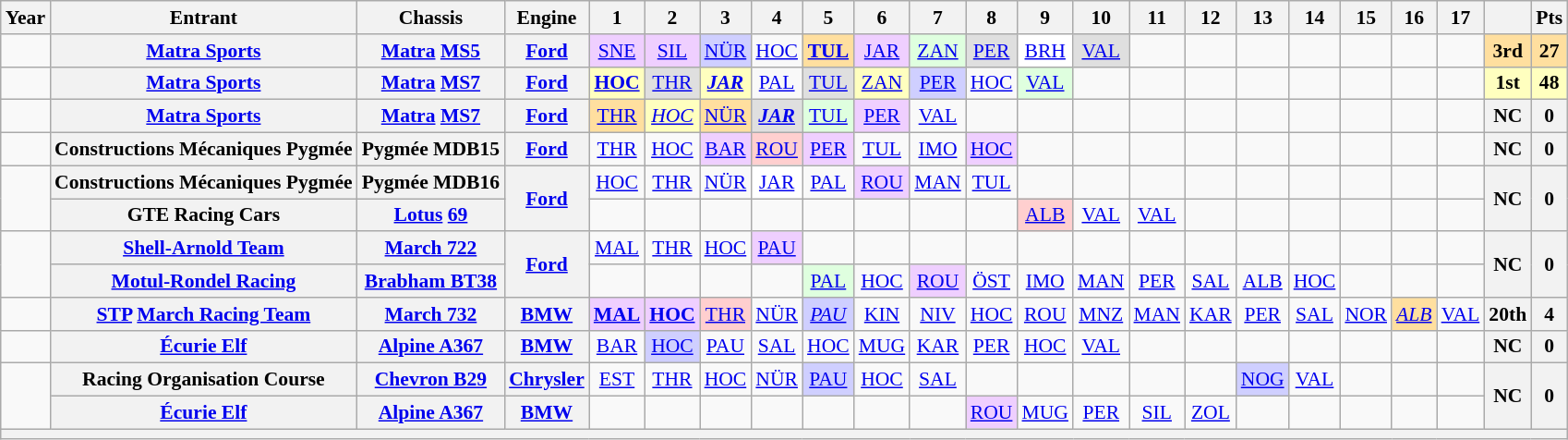<table class="wikitable" style="text-align:center; font-size:90%">
<tr>
<th>Year</th>
<th>Entrant</th>
<th>Chassis</th>
<th>Engine</th>
<th>1</th>
<th>2</th>
<th>3</th>
<th>4</th>
<th>5</th>
<th>6</th>
<th>7</th>
<th>8</th>
<th>9</th>
<th>10</th>
<th>11</th>
<th>12</th>
<th>13</th>
<th>14</th>
<th>15</th>
<th>16</th>
<th>17</th>
<th></th>
<th>Pts</th>
</tr>
<tr>
<td></td>
<th><a href='#'>Matra Sports</a></th>
<th><a href='#'>Matra</a> <a href='#'>MS5</a></th>
<th><a href='#'>Ford</a></th>
<td style="background:#EFCFFF;"><a href='#'>SNE</a><br></td>
<td style="background:#EFCFFF;"><a href='#'>SIL</a><br></td>
<td style="background:#CFCFFF;"><a href='#'>NÜR</a><br></td>
<td><a href='#'>HOC</a></td>
<td style="background:#FFDF9F;"><strong><a href='#'>TUL</a></strong><br><small></small></td>
<td style="background:#EFCFFF;"><a href='#'>JAR</a><br></td>
<td style="background:#DFFFDF;"><a href='#'>ZAN</a><br></td>
<td style="background:#DFDFDF;"><a href='#'>PER</a><br><small></small></td>
<td style="background:#FFFFFF;"><a href='#'>BRH</a><br></td>
<td style="background:#DFDFDF;"><a href='#'>VAL</a><br></td>
<td></td>
<td></td>
<td></td>
<td></td>
<td></td>
<td></td>
<td></td>
<th style="background:#FFDF9F;">3rd</th>
<th style="background:#FFDF9F;">27</th>
</tr>
<tr>
<td></td>
<th><a href='#'>Matra Sports</a></th>
<th><a href='#'>Matra</a> <a href='#'>MS7</a></th>
<th><a href='#'>Ford</a></th>
<td style="background:#FFFFBF;"><strong><a href='#'>HOC</a></strong><br></td>
<td style="background:#DFDFDF;"><a href='#'>THR</a><br><small></small></td>
<td style="background:#FFFFBF;"><strong><em><a href='#'>JAR</a></em></strong><br></td>
<td><a href='#'>PAL</a></td>
<td style="background:#DFDFDF;"><a href='#'>TUL</a><br><small></small></td>
<td style="background:#FFFFBF;"><a href='#'>ZAN</a><br></td>
<td style="background:#CFCFFF;"><a href='#'>PER</a><br></td>
<td><a href='#'>HOC</a></td>
<td style="background:#DFFFDF;"><a href='#'>VAL</a><br></td>
<td></td>
<td></td>
<td></td>
<td></td>
<td></td>
<td></td>
<td></td>
<td></td>
<th style="background:#FFFFBF;">1st</th>
<th style="background:#FFFFBF;">48</th>
</tr>
<tr>
<td></td>
<th><a href='#'>Matra Sports</a></th>
<th><a href='#'>Matra</a> <a href='#'>MS7</a></th>
<th><a href='#'>Ford</a></th>
<td style="background:#FFDF9F;"><a href='#'>THR</a><br></td>
<td style="background:#FFFFBF;"><em><a href='#'>HOC</a></em><br></td>
<td style="background:#FFDF9F;"><a href='#'>NÜR</a><br></td>
<td style="background:#DFDFDF;"><strong><em><a href='#'>JAR</a></em></strong><br></td>
<td style="background:#DFFFDF;"><a href='#'>TUL</a><br></td>
<td style="background:#EFCFFF;"><a href='#'>PER</a><br></td>
<td><a href='#'>VAL</a></td>
<td></td>
<td></td>
<td></td>
<td></td>
<td></td>
<td></td>
<td></td>
<td></td>
<td></td>
<td></td>
<th>NC</th>
<th>0</th>
</tr>
<tr>
<td></td>
<th>Constructions Mécaniques Pygmée</th>
<th>Pygmée MDB15</th>
<th><a href='#'>Ford</a></th>
<td><a href='#'>THR</a></td>
<td><a href='#'>HOC</a></td>
<td style="background:#EFCFFF;"><a href='#'>BAR</a><br></td>
<td style="background:#FFCFCF;"><a href='#'>ROU</a><br><small></small></td>
<td style="background:#EFCFFF;"><a href='#'>PER</a><br></td>
<td><a href='#'>TUL</a></td>
<td><a href='#'>IMO</a></td>
<td style="background:#EFCFFF;"><a href='#'>HOC</a><br></td>
<td></td>
<td></td>
<td></td>
<td></td>
<td></td>
<td></td>
<td></td>
<td></td>
<td></td>
<th>NC</th>
<th>0</th>
</tr>
<tr>
<td rowspan=2></td>
<th>Constructions Mécaniques Pygmée</th>
<th>Pygmée MDB16</th>
<th rowspan=2><a href='#'>Ford</a></th>
<td><a href='#'>HOC</a></td>
<td><a href='#'>THR</a></td>
<td><a href='#'>NÜR</a></td>
<td style="background:#FFFFFF;"><a href='#'>JAR</a><br></td>
<td><a href='#'>PAL</a></td>
<td style="background:#EFCFFF;"><a href='#'>ROU</a><br></td>
<td><a href='#'>MAN</a></td>
<td><a href='#'>TUL</a></td>
<td></td>
<td></td>
<td></td>
<td></td>
<td></td>
<td></td>
<td></td>
<td></td>
<td></td>
<th rowspan=2>NC</th>
<th rowspan=2>0</th>
</tr>
<tr>
<th>GTE Racing Cars</th>
<th><a href='#'>Lotus</a> <a href='#'>69</a></th>
<td></td>
<td></td>
<td></td>
<td></td>
<td></td>
<td></td>
<td></td>
<td></td>
<td style="background:#FFCFCF;"><a href='#'>ALB</a><br></td>
<td><a href='#'>VAL</a></td>
<td><a href='#'>VAL</a></td>
<td></td>
<td></td>
<td></td>
<td></td>
<td></td>
<td></td>
</tr>
<tr>
<td rowspan=2></td>
<th><a href='#'>Shell-Arnold Team</a></th>
<th><a href='#'>March 722</a></th>
<th rowspan=2><a href='#'>Ford</a></th>
<td><a href='#'>MAL</a></td>
<td><a href='#'>THR</a></td>
<td><a href='#'>HOC</a></td>
<td style="background:#EFCFFF;"><a href='#'>PAU</a><br></td>
<td></td>
<td></td>
<td></td>
<td></td>
<td></td>
<td></td>
<td></td>
<td></td>
<td></td>
<td></td>
<td></td>
<td></td>
<td></td>
<th rowspan=2>NC</th>
<th rowspan=2>0</th>
</tr>
<tr>
<th><a href='#'>Motul-Rondel Racing</a></th>
<th><a href='#'>Brabham BT38</a></th>
<td></td>
<td></td>
<td></td>
<td></td>
<td style="background:#DFFFDF;"><a href='#'>PAL</a><br></td>
<td><a href='#'>HOC</a></td>
<td style="background:#EFCFFF;"><a href='#'>ROU</a><br></td>
<td><a href='#'>ÖST</a></td>
<td><a href='#'>IMO</a></td>
<td><a href='#'>MAN</a></td>
<td><a href='#'>PER</a></td>
<td><a href='#'>SAL</a></td>
<td><a href='#'>ALB</a></td>
<td><a href='#'>HOC</a></td>
<td></td>
<td></td>
<td></td>
</tr>
<tr>
<td></td>
<th><a href='#'>STP</a> <a href='#'>March Racing Team</a></th>
<th><a href='#'>March 732</a></th>
<th><a href='#'>BMW</a></th>
<td style="background:#EFCFFF;"><strong><a href='#'>MAL</a></strong><br></td>
<td style="background:#EFCFFF;"><strong><a href='#'>HOC</a></strong><br></td>
<td style="background:#FFCFCF;"><a href='#'>THR</a><br><small></small></td>
<td><a href='#'>NÜR</a></td>
<td style="background:#CFCFFF;"><em><a href='#'>PAU</a></em><br></td>
<td><a href='#'>KIN</a></td>
<td><a href='#'>NIV</a></td>
<td><a href='#'>HOC</a></td>
<td><a href='#'>ROU</a></td>
<td><a href='#'>MNZ</a></td>
<td><a href='#'>MAN</a></td>
<td><a href='#'>KAR</a></td>
<td><a href='#'>PER</a></td>
<td><a href='#'>SAL</a></td>
<td><a href='#'>NOR</a></td>
<td style="background:#FFDF9F;"><em><a href='#'>ALB</a></em><br></td>
<td><a href='#'>VAL</a></td>
<th>20th</th>
<th>4</th>
</tr>
<tr>
<td></td>
<th><a href='#'>Écurie Elf</a></th>
<th><a href='#'>Alpine A367</a></th>
<th><a href='#'>BMW</a></th>
<td><a href='#'>BAR</a></td>
<td style="background:#CFCFFF;"><a href='#'>HOC</a><br></td>
<td><a href='#'>PAU</a></td>
<td><a href='#'>SAL</a></td>
<td><a href='#'>HOC</a></td>
<td><a href='#'>MUG</a></td>
<td><a href='#'>KAR</a></td>
<td><a href='#'>PER</a></td>
<td><a href='#'>HOC</a></td>
<td><a href='#'>VAL</a></td>
<td></td>
<td></td>
<td></td>
<td></td>
<td></td>
<td></td>
<td></td>
<th>NC</th>
<th>0</th>
</tr>
<tr>
<td rowspan=2></td>
<th>Racing Organisation Course</th>
<th><a href='#'>Chevron B29</a></th>
<th><a href='#'>Chrysler</a></th>
<td><a href='#'>EST</a></td>
<td><a href='#'>THR</a></td>
<td><a href='#'>HOC</a></td>
<td><a href='#'>NÜR</a></td>
<td style="background:#CFCFFF;"><a href='#'>PAU</a><br></td>
<td><a href='#'>HOC</a></td>
<td><a href='#'>SAL</a></td>
<td></td>
<td></td>
<td></td>
<td></td>
<td></td>
<td style="background:#CFCFFF;"><a href='#'>NOG</a><br></td>
<td><a href='#'>VAL</a></td>
<td></td>
<td></td>
<td></td>
<th rowspan=2>NC</th>
<th rowspan=2>0</th>
</tr>
<tr>
<th><a href='#'>Écurie Elf</a></th>
<th><a href='#'>Alpine A367</a></th>
<th><a href='#'>BMW</a></th>
<td></td>
<td></td>
<td></td>
<td></td>
<td></td>
<td></td>
<td></td>
<td style="background:#EFCFFF;"><a href='#'>ROU</a><br></td>
<td><a href='#'>MUG</a></td>
<td><a href='#'>PER</a></td>
<td><a href='#'>SIL</a></td>
<td><a href='#'>ZOL</a></td>
<td></td>
<td></td>
<td></td>
<td></td>
<td></td>
</tr>
<tr>
<th colspan=23></th>
</tr>
</table>
